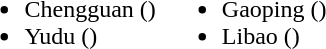<table>
<tr>
<td valign="top"><br><ul><li>Chengguan ()</li><li>Yudu  ()</li></ul></td>
<td valign="top"><br><ul><li>Gaoping ()</li><li>Libao ()</li></ul></td>
</tr>
</table>
